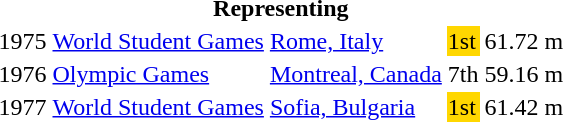<table>
<tr>
<th colspan="5">Representing </th>
</tr>
<tr>
<td>1975</td>
<td><a href='#'>World Student Games</a></td>
<td><a href='#'>Rome, Italy</a></td>
<td bgcolor="gold">1st</td>
<td>61.72 m</td>
</tr>
<tr>
<td>1976</td>
<td><a href='#'>Olympic Games</a></td>
<td><a href='#'>Montreal, Canada</a></td>
<td>7th</td>
<td>59.16 m</td>
</tr>
<tr>
<td>1977</td>
<td><a href='#'>World Student Games</a></td>
<td><a href='#'>Sofia, Bulgaria</a></td>
<td bgcolor="gold">1st</td>
<td>61.42 m</td>
</tr>
</table>
